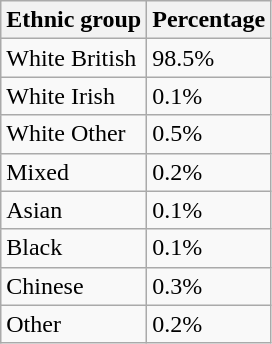<table class="wikitable">
<tr>
<th>Ethnic group</th>
<th>Percentage</th>
</tr>
<tr>
<td>White British</td>
<td>98.5%</td>
</tr>
<tr>
<td>White Irish</td>
<td>0.1%</td>
</tr>
<tr>
<td>White Other</td>
<td>0.5%</td>
</tr>
<tr>
<td>Mixed</td>
<td>0.2%</td>
</tr>
<tr>
<td>Asian</td>
<td>0.1%</td>
</tr>
<tr>
<td>Black</td>
<td>0.1%</td>
</tr>
<tr>
<td>Chinese</td>
<td>0.3%</td>
</tr>
<tr>
<td>Other</td>
<td>0.2%</td>
</tr>
</table>
